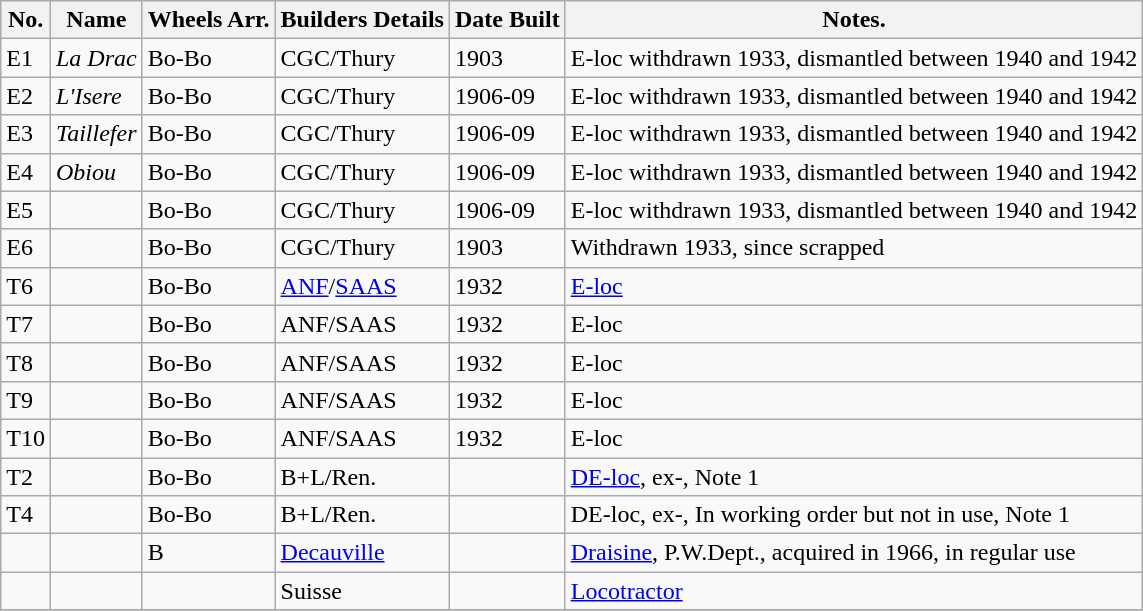<table class="wikitable">
<tr>
<th>No.</th>
<th>Name</th>
<th>Wheels Arr.</th>
<th>Builders Details</th>
<th>Date Built</th>
<th>Notes.</th>
</tr>
<tr>
<td>E1</td>
<td><em>La Drac</em></td>
<td>Bo-Bo</td>
<td>CGC/Thury</td>
<td>1903</td>
<td>E-loc withdrawn 1933, dismantled between 1940 and 1942</td>
</tr>
<tr>
<td>E2</td>
<td><em>L'Isere</em></td>
<td>Bo-Bo</td>
<td>CGC/Thury</td>
<td>1906-09</td>
<td>E-loc withdrawn 1933, dismantled between 1940 and 1942</td>
</tr>
<tr>
<td>E3</td>
<td><em>Taillefer</em></td>
<td>Bo-Bo</td>
<td>CGC/Thury</td>
<td>1906-09</td>
<td>E-loc withdrawn 1933, dismantled between 1940 and 1942</td>
</tr>
<tr>
<td>E4</td>
<td><em>Obiou</em></td>
<td>Bo-Bo</td>
<td>CGC/Thury</td>
<td>1906-09</td>
<td>E-loc withdrawn 1933, dismantled between 1940 and 1942</td>
</tr>
<tr>
<td>E5</td>
<td></td>
<td>Bo-Bo</td>
<td>CGC/Thury</td>
<td>1906-09</td>
<td>E-loc withdrawn 1933, dismantled between 1940 and 1942</td>
</tr>
<tr>
<td>E6</td>
<td></td>
<td>Bo-Bo</td>
<td>CGC/Thury</td>
<td>1903</td>
<td>Withdrawn 1933, since scrapped</td>
</tr>
<tr>
<td>T6</td>
<td></td>
<td>Bo-Bo</td>
<td><a href='#'>ANF</a>/<a href='#'>SAAS</a></td>
<td>1932</td>
<td><a href='#'>E-loc</a></td>
</tr>
<tr>
<td>T7</td>
<td></td>
<td>Bo-Bo</td>
<td>ANF/SAAS</td>
<td>1932</td>
<td>E-loc</td>
</tr>
<tr>
<td>T8</td>
<td></td>
<td>Bo-Bo</td>
<td>ANF/SAAS</td>
<td>1932</td>
<td>E-loc</td>
</tr>
<tr>
<td>T9</td>
<td></td>
<td>Bo-Bo</td>
<td>ANF/SAAS</td>
<td>1932</td>
<td>E-loc</td>
</tr>
<tr>
<td>T10</td>
<td></td>
<td>Bo-Bo</td>
<td>ANF/SAAS</td>
<td>1932</td>
<td>E-loc</td>
</tr>
<tr>
<td>T2</td>
<td></td>
<td>Bo-Bo</td>
<td>B+L/Ren.</td>
<td></td>
<td><a href='#'>DE-loc</a>, ex-, Note 1</td>
</tr>
<tr>
<td>T4</td>
<td></td>
<td>Bo-Bo</td>
<td>B+L/Ren.</td>
<td></td>
<td>DE-loc, ex-, In working order but not in use, Note 1</td>
</tr>
<tr>
<td></td>
<td></td>
<td>B</td>
<td><a href='#'>Decauville</a></td>
<td></td>
<td><a href='#'>Draisine</a>, P.W.Dept., acquired in 1966, in regular use</td>
</tr>
<tr>
<td></td>
<td></td>
<td></td>
<td>Suisse</td>
<td></td>
<td><a href='#'>Locotractor</a></td>
</tr>
<tr>
</tr>
</table>
